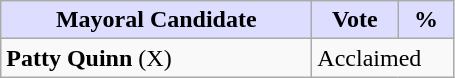<table class="wikitable">
<tr>
<th style="background:#ddf; width:200px;">Mayoral Candidate</th>
<th style="background:#ddf; width:50px;">Vote</th>
<th style="background:#ddf; width:30px;">%</th>
</tr>
<tr>
<td><strong>Patty Quinn</strong> (X)</td>
<td colspan="2">Acclaimed</td>
</tr>
</table>
